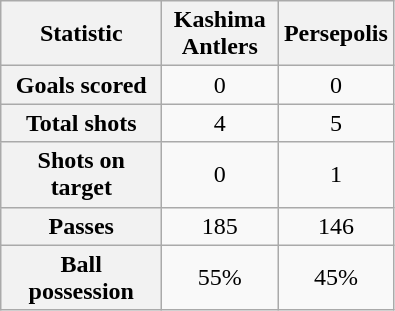<table class="wikitable plainrowheaders" style="text-align:center">
<tr>
<th scope="col" style="width:100px">Statistic</th>
<th scope="col" style="width:70px">Kashima Antlers</th>
<th scope="col" style="width:70px">Persepolis</th>
</tr>
<tr>
<th scope=row>Goals scored</th>
<td>0</td>
<td>0</td>
</tr>
<tr>
<th scope=row>Total shots</th>
<td>4</td>
<td>5</td>
</tr>
<tr>
<th scope=row>Shots on target</th>
<td>0</td>
<td>1</td>
</tr>
<tr>
<th scope=row>Passes</th>
<td>185</td>
<td>146</td>
</tr>
<tr>
<th scope=row>Ball possession</th>
<td>55%</td>
<td>45%</td>
</tr>
</table>
